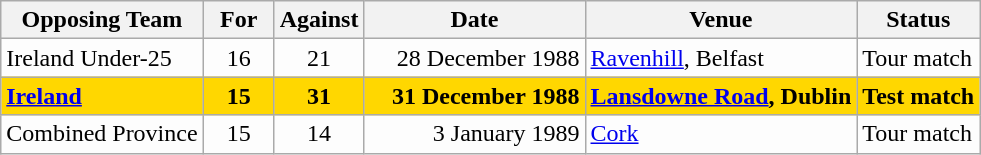<table class=wikitable>
<tr>
<th>Opposing Team</th>
<th>For</th>
<th>Against</th>
<th>Date</th>
<th>Venue</th>
<th>Status</th>
</tr>
<tr bgcolor=#fdfdfd>
<td>Ireland Under-25</td>
<td align=center width=40>16</td>
<td align=center width=40>21</td>
<td width=140 align=right>28 December 1988</td>
<td><a href='#'>Ravenhill</a>, Belfast</td>
<td>Tour match</td>
</tr>
<tr bgcolor=gold>
<td><strong><a href='#'>Ireland</a></strong></td>
<td align=center width=40><strong>15</strong></td>
<td align=center width=40><strong>31</strong></td>
<td width=140 align=right><strong>31 December 1988</strong></td>
<td><strong><a href='#'>Lansdowne Road</a>, Dublin</strong></td>
<td><strong>Test match</strong></td>
</tr>
<tr bgcolor=#fdfdfd>
<td>Combined Province</td>
<td align=center width=40>15</td>
<td align=center width=40>14</td>
<td width=140 align=right>3 January 1989</td>
<td><a href='#'>Cork</a></td>
<td>Tour match</td>
</tr>
</table>
